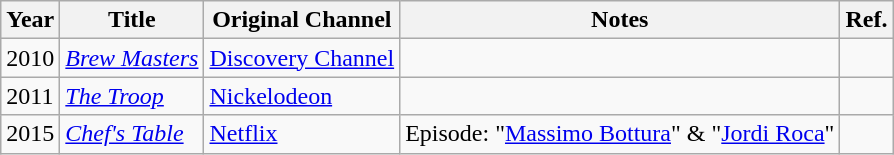<table class="wikitable plainrowheaders">
<tr>
<th>Year</th>
<th>Title</th>
<th>Original Channel</th>
<th>Notes</th>
<th>Ref.</th>
</tr>
<tr>
<td>2010</td>
<td><em><a href='#'>Brew Masters</a></em></td>
<td><a href='#'>Discovery Channel</a></td>
<td></td>
<td></td>
</tr>
<tr>
<td>2011</td>
<td><em><a href='#'>The Troop</a></em></td>
<td><a href='#'>Nickelodeon</a></td>
<td></td>
<td></td>
</tr>
<tr>
<td>2015</td>
<td><em><a href='#'>Chef's Table</a></em></td>
<td><a href='#'>Netflix</a></td>
<td>Episode: "<a href='#'>Massimo Bottura</a>" & "<a href='#'>Jordi Roca</a>"</td>
<td></td>
</tr>
</table>
